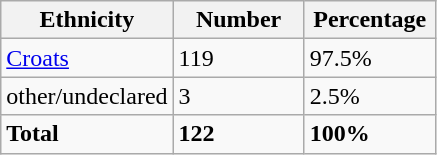<table class="wikitable">
<tr>
<th width="100px">Ethnicity</th>
<th width="80px">Number</th>
<th width="80px">Percentage</th>
</tr>
<tr>
<td><a href='#'>Croats</a></td>
<td>119</td>
<td>97.5%</td>
</tr>
<tr>
<td>other/undeclared</td>
<td>3</td>
<td>2.5%</td>
</tr>
<tr>
<td><strong>Total</strong></td>
<td><strong>122</strong></td>
<td><strong>100%</strong></td>
</tr>
</table>
